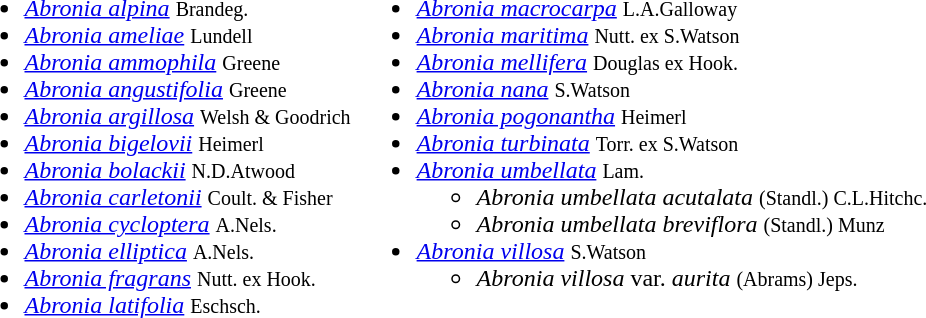<table>
<tr valign=top>
<td><br><ul><li><em><a href='#'>Abronia alpina</a></em> <small>Brandeg.</small></li><li><em><a href='#'>Abronia ameliae</a></em> <small>Lundell</small></li><li><em><a href='#'>Abronia ammophila</a></em> <small>Greene</small></li><li><em><a href='#'>Abronia angustifolia</a></em> <small>Greene</small></li><li><em><a href='#'>Abronia argillosa</a></em> <small>Welsh & Goodrich</small></li><li><em><a href='#'>Abronia bigelovii</a></em> <small>Heimerl</small></li><li><em><a href='#'>Abronia bolackii</a></em> <small>N.D.Atwood</small></li><li><em><a href='#'>Abronia carletonii</a></em> <small>Coult. & Fisher</small></li><li><em><a href='#'>Abronia cycloptera</a></em> <small>A.Nels.</small></li><li><em><a href='#'>Abronia elliptica</a></em> <small>A.Nels.</small></li><li><em><a href='#'>Abronia fragrans</a></em> <small> Nutt. ex Hook.</small></li><li><em><a href='#'>Abronia latifolia</a></em> <small>Eschsch.</small></li></ul></td>
<td><br><ul><li><em><a href='#'>Abronia macrocarpa</a></em> <small>L.A.Galloway</small></li><li><em><a href='#'>Abronia maritima</a></em> <small>Nutt. ex S.Watson</small></li><li><em><a href='#'>Abronia mellifera</a></em> <small>Douglas ex Hook.</small></li><li><em><a href='#'>Abronia nana</a></em> <small>S.Watson</small></li><li><em><a href='#'>Abronia pogonantha</a></em> <small>Heimerl</small></li><li><em><a href='#'>Abronia turbinata</a></em> <small>Torr. ex S.Watson</small></li><li><em><a href='#'>Abronia umbellata</a></em> <small>Lam.</small><ul><li><em>Abronia umbellata acutalata</em> <small>(Standl.) C.L.Hitchc.</small></li><li><em>Abronia umbellata breviflora</em> <small>(Standl.) Munz</small></li></ul></li><li><em><a href='#'>Abronia villosa</a></em> <small>S.Watson</small><ul><li><em>Abronia villosa</em> var. <em>aurita</em> <small>(Abrams) Jeps.</small></li></ul></li></ul></td>
</tr>
</table>
